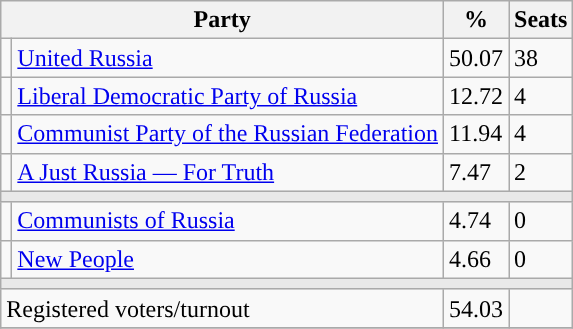<table class="wikitable">
<tr>
<th colspan=2>Party</th>
<th>%</th>
<th>Seats</th>
</tr>
<tr>
<td style="background:"></td>
<td><a href='#'>United Russia</a></td>
<td>50.07</td>
<td>38</td>
</tr>
<tr>
<td style="background:"></td>
<td><a href='#'>Liberal Democratic Party of Russia</a></td>
<td>12.72</td>
<td>4</td>
</tr>
<tr>
<td style="background:"></td>
<td><a href='#'>Communist Party of the Russian Federation</a></td>
<td>11.94</td>
<td>4</td>
</tr>
<tr>
<td style="background:"></td>
<td><a href='#'>A Just Russia — For Truth</a></td>
<td>7.47</td>
<td>2</td>
</tr>
<tr>
<td colspan=4 style="background:#E9E9E9;"></td>
</tr>
<tr>
<td style="background:"></td>
<td><a href='#'>Communists of Russia</a></td>
<td>4.74</td>
<td>0</td>
</tr>
<tr>
<td style="background:"></td>
<td><a href='#'>New People</a></td>
<td>4.66</td>
<td>0</td>
</tr>
<tr>
<td colspan=4 style="background:#E9E9E9;"></td>
</tr>
<tr>
<td align=left colspan=2>Registered voters/turnout</td>
<td>54.03</td>
<td></td>
</tr>
<tr>
</tr>
</table>
